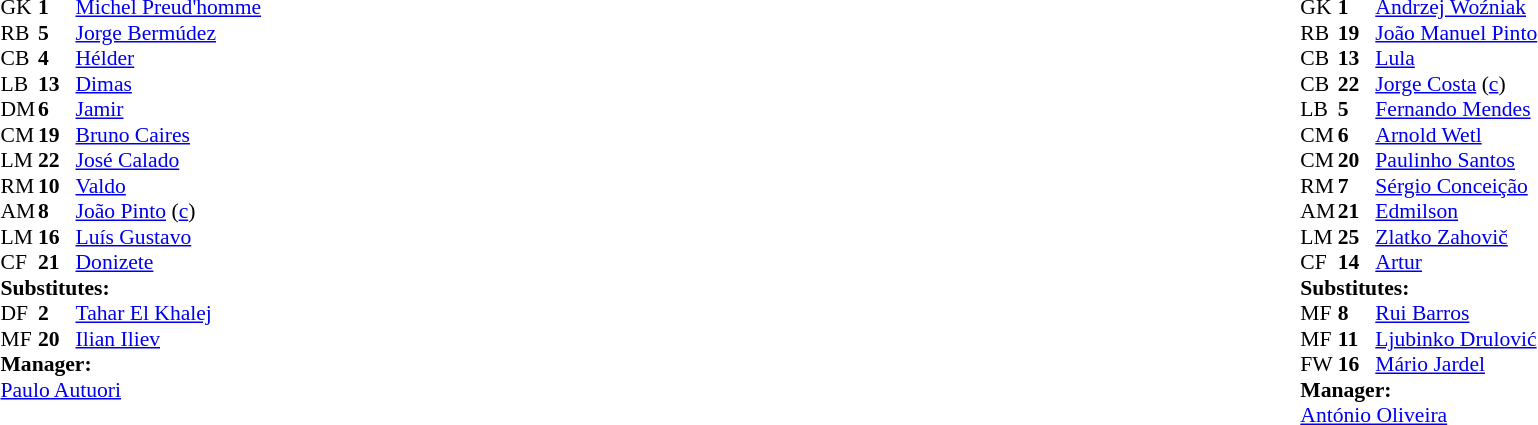<table width="100%">
<tr>
<td valign="top" width="50%"><br><table style="font-size: 90%" cellspacing="0" cellpadding="0">
<tr>
<td colspan="4"></td>
</tr>
<tr>
<th width=25></th>
<th width=25></th>
</tr>
<tr>
<td>GK</td>
<td><strong>1</strong></td>
<td> <a href='#'>Michel Preud'homme</a></td>
</tr>
<tr>
<td>RB</td>
<td><strong>5</strong></td>
<td> <a href='#'>Jorge Bermúdez</a></td>
</tr>
<tr>
<td>CB</td>
<td><strong>4</strong></td>
<td> <a href='#'>Hélder</a></td>
</tr>
<tr>
<td>LB</td>
<td><strong>13</strong></td>
<td> <a href='#'>Dimas</a></td>
<td></td>
<td></td>
</tr>
<tr>
<td>DM</td>
<td><strong>6</strong></td>
<td> <a href='#'>Jamir</a></td>
<td></td>
<td></td>
</tr>
<tr>
<td>CM</td>
<td><strong>19</strong></td>
<td> <a href='#'>Bruno Caires</a></td>
</tr>
<tr>
<td>LM</td>
<td><strong>22</strong></td>
<td> <a href='#'>José Calado</a></td>
<td></td>
<td></td>
</tr>
<tr>
<td>RM</td>
<td><strong>10</strong></td>
<td> <a href='#'>Valdo</a></td>
</tr>
<tr>
<td>AM</td>
<td><strong>8</strong></td>
<td> <a href='#'>João Pinto</a> (<a href='#'>c</a>)</td>
<td></td>
<td></td>
</tr>
<tr>
<td>LM</td>
<td><strong>16</strong></td>
<td> <a href='#'>Luís Gustavo</a></td>
<td></td>
<td></td>
</tr>
<tr>
<td>CF</td>
<td><strong>21</strong></td>
<td> <a href='#'>Donizete</a></td>
</tr>
<tr>
<td colspan=3><strong>Substitutes:</strong></td>
</tr>
<tr>
<td>DF</td>
<td><strong>2</strong></td>
<td> <a href='#'>Tahar El Khalej</a></td>
<td></td>
<td></td>
</tr>
<tr>
<td>MF</td>
<td><strong>20</strong></td>
<td> <a href='#'>Ilian Iliev</a></td>
<td></td>
<td></td>
</tr>
<tr>
<td colspan=3><strong>Manager:</strong></td>
</tr>
<tr>
<td colspan=4> <a href='#'>Paulo Autuori</a></td>
</tr>
</table>
</td>
<td valign="top"></td>
<td valign="top" width="50%"><br><table style="font-size: 90%" cellspacing="0" cellpadding="0" align=center>
<tr>
<td colspan="4"></td>
</tr>
<tr>
<th width=25></th>
<th width=25></th>
</tr>
<tr>
<td>GK</td>
<td><strong>1</strong></td>
<td> <a href='#'>Andrzej Woźniak</a></td>
</tr>
<tr>
<td>RB</td>
<td><strong>19</strong></td>
<td> <a href='#'>João Manuel Pinto</a></td>
<td></td>
<td></td>
</tr>
<tr>
<td>CB</td>
<td><strong>13</strong></td>
<td> <a href='#'>Lula</a></td>
<td></td>
<td></td>
</tr>
<tr>
<td>CB</td>
<td><strong>22</strong></td>
<td> <a href='#'>Jorge Costa</a> (<a href='#'>c</a>)</td>
</tr>
<tr>
<td>LB</td>
<td><strong>5</strong></td>
<td> <a href='#'>Fernando Mendes</a></td>
</tr>
<tr>
<td>CM</td>
<td><strong>6</strong></td>
<td> <a href='#'>Arnold Wetl</a></td>
<td></td>
<td></td>
</tr>
<tr>
<td>CM</td>
<td><strong>20</strong></td>
<td> <a href='#'>Paulinho Santos</a></td>
</tr>
<tr>
<td>RM</td>
<td><strong>7</strong></td>
<td> <a href='#'>Sérgio Conceição</a></td>
</tr>
<tr>
<td>AM</td>
<td><strong>21</strong></td>
<td> <a href='#'>Edmilson</a></td>
<td></td>
<td></td>
</tr>
<tr>
<td>LM</td>
<td><strong>25</strong></td>
<td> <a href='#'>Zlatko Zahovič</a></td>
</tr>
<tr>
<td>CF</td>
<td><strong>14</strong></td>
<td> <a href='#'>Artur</a></td>
<td></td>
<td></td>
</tr>
<tr>
<td colspan=3><strong>Substitutes:</strong></td>
</tr>
<tr>
<td>MF</td>
<td><strong>8</strong></td>
<td> <a href='#'>Rui Barros</a></td>
<td></td>
<td></td>
</tr>
<tr>
<td>MF</td>
<td><strong>11</strong></td>
<td> <a href='#'>Ljubinko Drulović</a></td>
<td></td>
<td></td>
</tr>
<tr>
<td>FW</td>
<td><strong>16</strong></td>
<td> <a href='#'>Mário Jardel</a></td>
<td></td>
<td></td>
</tr>
<tr>
<td colspan=3><strong>Manager:</strong></td>
</tr>
<tr>
<td colspan=4> <a href='#'>António Oliveira</a></td>
</tr>
</table>
</td>
</tr>
</table>
